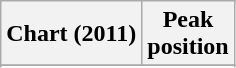<table class="wikitable">
<tr>
<th>Chart (2011)</th>
<th>Peak<br>position</th>
</tr>
<tr>
</tr>
<tr>
</tr>
</table>
